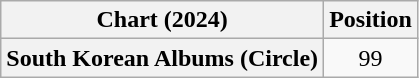<table class="wikitable plainrowheaders" style="text-align:center">
<tr>
<th scope="col">Chart (2024)</th>
<th scope="col">Position</th>
</tr>
<tr>
<th scope="row">South Korean Albums (Circle)</th>
<td>99</td>
</tr>
</table>
